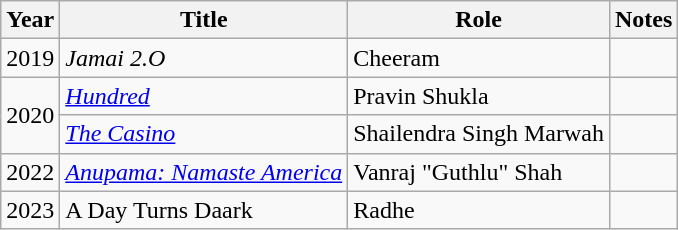<table class="wikitable sortable">
<tr>
<th>Year</th>
<th>Title</th>
<th>Role</th>
<th>Notes</th>
</tr>
<tr>
<td>2019</td>
<td><em>Jamai 2.O</em></td>
<td>Cheeram</td>
<td></td>
</tr>
<tr>
<td rowspan="2">2020</td>
<td><em><a href='#'>Hundred</a></em></td>
<td>Pravin Shukla</td>
<td></td>
</tr>
<tr>
<td><em><a href='#'>The Casino</a> </em></td>
<td>Shailendra Singh Marwah</td>
<td></td>
</tr>
<tr>
<td>2022</td>
<td><em><a href='#'>Anupama: Namaste America</a></em></td>
<td>Vanraj "Guthlu" Shah</td>
<td></td>
</tr>
<tr>
<td>2023</td>
<td>A Day Turns Daark</td>
<td>Radhe</td>
<td></td>
</tr>
</table>
